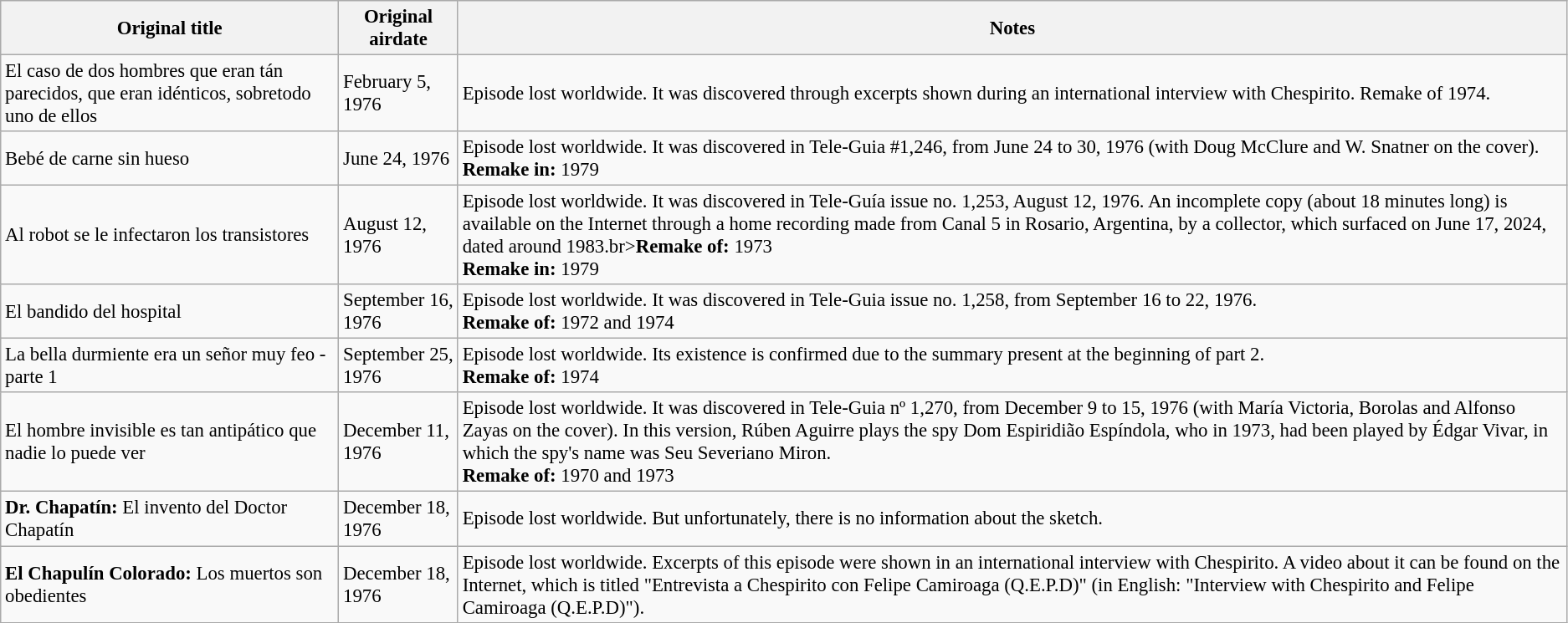<table class="wikitable" style="font-size: 95%;">
<tr>
<th>Original title</th>
<th>Original airdate</th>
<th>Notes</th>
</tr>
<tr>
<td>El caso de dos hombres que eran tán parecidos, que eran idénticos, sobretodo uno de ellos</td>
<td>February 5, 1976</td>
<td>Episode lost worldwide. It was discovered through excerpts shown during an international interview with Chespirito. Remake of 1974.</td>
</tr>
<tr>
<td>Bebé de carne sin hueso</td>
<td>June 24, 1976</td>
<td>Episode lost worldwide. It was discovered in Tele-Guia #1,246, from June 24 to 30, 1976 (with Doug McClure and W. Snatner on the cover).<br><strong>Remake in:</strong> 1979</td>
</tr>
<tr>
<td>Al robot se le infectaron los transistores</td>
<td>August 12, 1976</td>
<td>Episode lost worldwide. It was discovered in Tele-Guía issue no. 1,253, August 12, 1976. An incomplete copy (about 18 minutes long) is available on the Internet through a home recording made from Canal 5 in Rosario, Argentina, by a collector, which surfaced on June 17, 2024, dated around 1983.br><strong>Remake of:</strong> 1973<br><strong>Remake in:</strong> 1979</td>
</tr>
<tr>
<td>El bandido del hospital</td>
<td>September 16, 1976</td>
<td>Episode lost worldwide. It was discovered in Tele-Guia issue no. 1,258, from September 16 to 22, 1976.<br><strong>Remake of:</strong> 1972 and 1974</td>
</tr>
<tr>
<td>La bella durmiente era un señor muy feo - parte 1</td>
<td>September 25, 1976</td>
<td>Episode lost worldwide. Its existence is confirmed due to the summary present at the beginning of part 2.<br><strong>Remake of:</strong> 1974</td>
</tr>
<tr>
<td>El hombre invisible es tan antipático que nadie lo puede ver</td>
<td>December 11, 1976</td>
<td>Episode lost worldwide. It was discovered in Tele-Guia nº 1,270, from December 9 to 15, 1976 (with María Victoria, Borolas and Alfonso Zayas on the cover). In this version, Rúben Aguirre plays the spy Dom Espiridião Espíndola, who in 1973, had been played by Édgar Vivar, in which the spy's name was Seu Severiano Miron.<br><strong>Remake of:</strong> 1970 and 1973</td>
</tr>
<tr>
<td><strong>Dr. Chapatín:</strong> El invento del Doctor Chapatín</td>
<td>December 18, 1976</td>
<td>Episode lost worldwide. But unfortunately, there is no information about the sketch.</td>
</tr>
<tr>
<td><strong>El Chapulín Colorado:</strong> Los muertos son obedientes</td>
<td>December 18, 1976</td>
<td>Episode lost worldwide. Excerpts of this episode were shown in an international interview with Chespirito. A video about it can be found on the Internet, which is titled "Entrevista a Chespirito con Felipe Camiroaga (Q.E.P.D)" (in English: "Interview with Chespirito and Felipe Camiroaga (Q.E.P.D)").</td>
</tr>
</table>
